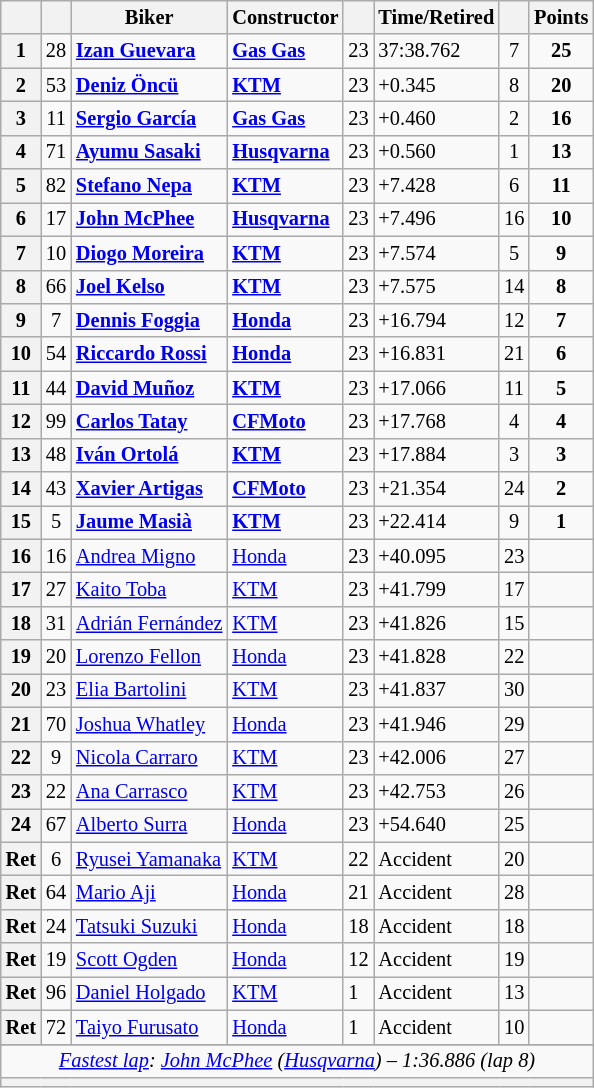<table class="wikitable sortable" style="font-size: 85%;">
<tr>
<th scope="col"></th>
<th scope="col"></th>
<th scope="col">Biker</th>
<th scope="col">Constructor</th>
<th scope="col" class="unsortable"></th>
<th scope="col" class="unsortable">Time/Retired</th>
<th scope="col"></th>
<th scope="col">Points</th>
</tr>
<tr>
<th scope="row">1</th>
<td align="center">28</td>
<td> <strong><a href='#'>Izan Guevara</a></strong></td>
<td><strong><a href='#'>Gas Gas</a></strong></td>
<td>23</td>
<td>37:38.762</td>
<td align="center">7</td>
<td align="center"><strong>25</strong></td>
</tr>
<tr>
<th scope="row">2</th>
<td align="center">53</td>
<td> <strong><a href='#'>Deniz Öncü</a></strong></td>
<td><strong><a href='#'>KTM</a></strong></td>
<td>23</td>
<td>+0.345</td>
<td align="center">8</td>
<td align="center"><strong>20</strong></td>
</tr>
<tr>
<th scope="row">3</th>
<td align="center">11</td>
<td> <strong><a href='#'>Sergio García</a></strong></td>
<td><strong><a href='#'>Gas Gas</a></strong></td>
<td>23</td>
<td>+0.460</td>
<td align="center">2</td>
<td align="center"><strong>16</strong></td>
</tr>
<tr>
<th scope="row">4</th>
<td align="center">71</td>
<td> <strong><a href='#'>Ayumu Sasaki</a></strong></td>
<td><strong><a href='#'>Husqvarna</a></strong></td>
<td>23</td>
<td>+0.560</td>
<td align="center">1</td>
<td align="center"><strong>13</strong></td>
</tr>
<tr>
<th scope="row">5</th>
<td align="center">82</td>
<td> <strong><a href='#'>Stefano Nepa</a></strong></td>
<td><strong><a href='#'>KTM</a></strong></td>
<td>23</td>
<td>+7.428</td>
<td align="center">6</td>
<td align="center"><strong>11</strong></td>
</tr>
<tr>
<th scope="row">6</th>
<td align="center">17</td>
<td> <strong><a href='#'>John McPhee</a></strong></td>
<td><strong><a href='#'>Husqvarna</a></strong></td>
<td>23</td>
<td>+7.496</td>
<td align="center">16</td>
<td align="center"><strong>10</strong></td>
</tr>
<tr>
<th scope="row">7</th>
<td align="center">10</td>
<td> <strong><a href='#'>Diogo Moreira</a></strong></td>
<td><strong><a href='#'>KTM</a></strong></td>
<td>23</td>
<td>+7.574</td>
<td align="center">5</td>
<td align="center"><strong>9</strong></td>
</tr>
<tr>
<th scope="row">8</th>
<td align="center">66</td>
<td> <strong><a href='#'>Joel Kelso</a></strong></td>
<td><strong><a href='#'>KTM</a></strong></td>
<td>23</td>
<td>+7.575</td>
<td align="center">14</td>
<td align="center"><strong>8</strong></td>
</tr>
<tr>
<th scope="row">9</th>
<td align="center">7</td>
<td> <strong><a href='#'>Dennis Foggia</a></strong></td>
<td><strong><a href='#'>Honda</a></strong></td>
<td>23</td>
<td>+16.794</td>
<td align="center">12</td>
<td align="center"><strong>7</strong></td>
</tr>
<tr>
<th scope="row">10</th>
<td align="center">54</td>
<td> <strong><a href='#'>Riccardo Rossi</a></strong></td>
<td><strong><a href='#'>Honda</a></strong></td>
<td>23</td>
<td>+16.831</td>
<td align="center">21</td>
<td align="center"><strong>6</strong></td>
</tr>
<tr>
<th scope="row">11</th>
<td align="center">44</td>
<td> <strong><a href='#'>David Muñoz</a></strong></td>
<td><strong><a href='#'>KTM</a></strong></td>
<td>23</td>
<td>+17.066</td>
<td align="center">11</td>
<td align="center"><strong>5</strong></td>
</tr>
<tr>
<th scope="row">12</th>
<td align="center">99</td>
<td> <strong><a href='#'>Carlos Tatay</a></strong></td>
<td><strong><a href='#'>CFMoto</a></strong></td>
<td>23</td>
<td>+17.768</td>
<td align="center">4</td>
<td align="center"><strong>4</strong></td>
</tr>
<tr>
<th scope="row">13</th>
<td align="center">48</td>
<td> <strong><a href='#'>Iván Ortolá</a></strong></td>
<td><strong><a href='#'>KTM</a></strong></td>
<td>23</td>
<td>+17.884</td>
<td align="center">3</td>
<td align="center"><strong>3</strong></td>
</tr>
<tr>
<th scope="row">14</th>
<td align="center">43</td>
<td> <strong><a href='#'>Xavier Artigas</a></strong></td>
<td><strong><a href='#'>CFMoto</a></strong></td>
<td>23</td>
<td>+21.354</td>
<td align="center">24</td>
<td align="center"><strong>2</strong></td>
</tr>
<tr>
<th scope="row">15</th>
<td align="center">5</td>
<td> <strong><a href='#'>Jaume Masià</a></strong></td>
<td><strong><a href='#'>KTM</a></strong></td>
<td>23</td>
<td>+22.414</td>
<td align="center">9</td>
<td align="center"><strong>1</strong></td>
</tr>
<tr>
<th scope="row">16</th>
<td align="center">16</td>
<td> <a href='#'>Andrea Migno</a></td>
<td><a href='#'>Honda</a></td>
<td>23</td>
<td>+40.095</td>
<td align="center">23</td>
<td></td>
</tr>
<tr>
<th scope="row">17</th>
<td align="center">27</td>
<td> <a href='#'>Kaito Toba</a></td>
<td><a href='#'>KTM</a></td>
<td>23</td>
<td>+41.799</td>
<td align="center">17</td>
<td></td>
</tr>
<tr>
<th scope="row">18</th>
<td align="center">31</td>
<td> <a href='#'>Adrián Fernández</a></td>
<td><a href='#'>KTM</a></td>
<td>23</td>
<td>+41.826</td>
<td align="center">15</td>
<td></td>
</tr>
<tr>
<th scope="row">19</th>
<td align="center">20</td>
<td> <a href='#'>Lorenzo Fellon</a></td>
<td><a href='#'>Honda</a></td>
<td>23</td>
<td>+41.828</td>
<td align="center">22</td>
<td></td>
</tr>
<tr>
<th scope="row">20</th>
<td align="center">23</td>
<td> <a href='#'>Elia Bartolini</a></td>
<td><a href='#'>KTM</a></td>
<td>23</td>
<td>+41.837</td>
<td align="center">30</td>
<td></td>
</tr>
<tr>
<th scope="row">21</th>
<td align="center">70</td>
<td> <a href='#'>Joshua Whatley</a></td>
<td><a href='#'>Honda</a></td>
<td>23</td>
<td>+41.946</td>
<td align="center">29</td>
<td></td>
</tr>
<tr>
<th scope="row">22</th>
<td align="center">9</td>
<td> <a href='#'>Nicola Carraro</a></td>
<td><a href='#'>KTM</a></td>
<td>23</td>
<td>+42.006</td>
<td align="center">27</td>
<td></td>
</tr>
<tr>
<th scope="row">23</th>
<td align="center">22</td>
<td> <a href='#'>Ana Carrasco</a></td>
<td><a href='#'>KTM</a></td>
<td>23</td>
<td>+42.753</td>
<td align="center">26</td>
<td></td>
</tr>
<tr>
<th scope="row">24</th>
<td align="center">67</td>
<td> <a href='#'>Alberto Surra</a></td>
<td><a href='#'>Honda</a></td>
<td>23</td>
<td>+54.640</td>
<td align="center">25</td>
<td></td>
</tr>
<tr>
<th scope="row">Ret</th>
<td align="center">6</td>
<td> <a href='#'>Ryusei Yamanaka</a></td>
<td><a href='#'>KTM</a></td>
<td>22</td>
<td>Accident</td>
<td align="center">20</td>
<td></td>
</tr>
<tr>
<th scope="row">Ret</th>
<td align="center">64</td>
<td> <a href='#'>Mario Aji</a></td>
<td><a href='#'>Honda</a></td>
<td>21</td>
<td>Accident</td>
<td align="center">28</td>
<td></td>
</tr>
<tr>
<th scope="row">Ret</th>
<td align="center">24</td>
<td> <a href='#'>Tatsuki Suzuki</a></td>
<td><a href='#'>Honda</a></td>
<td>18</td>
<td>Accident</td>
<td align="center">18</td>
<td></td>
</tr>
<tr>
<th scope="row">Ret</th>
<td align="center">19</td>
<td> <a href='#'>Scott Ogden</a></td>
<td><a href='#'>Honda</a></td>
<td>12</td>
<td>Accident</td>
<td align="center">19</td>
<td></td>
</tr>
<tr>
<th scope="row">Ret</th>
<td align="center">96</td>
<td> <a href='#'>Daniel Holgado</a></td>
<td><a href='#'>KTM</a></td>
<td>1</td>
<td>Accident</td>
<td align="center">13</td>
<td></td>
</tr>
<tr>
<th scope="row">Ret</th>
<td align="center">72</td>
<td> <a href='#'>Taiyo Furusato</a></td>
<td><a href='#'>Honda</a></td>
<td>1</td>
<td>Accident</td>
<td align="center">10</td>
<td align="center"></td>
</tr>
<tr>
</tr>
<tr class="sortbottom">
<td colspan="8" style="text-align:center"><em><a href='#'>Fastest lap</a>:  <a href='#'>John McPhee</a> (<a href='#'>Husqvarna</a>) – 1:36.886 (lap 8)</em></td>
</tr>
<tr>
<th colspan=8></th>
</tr>
</table>
